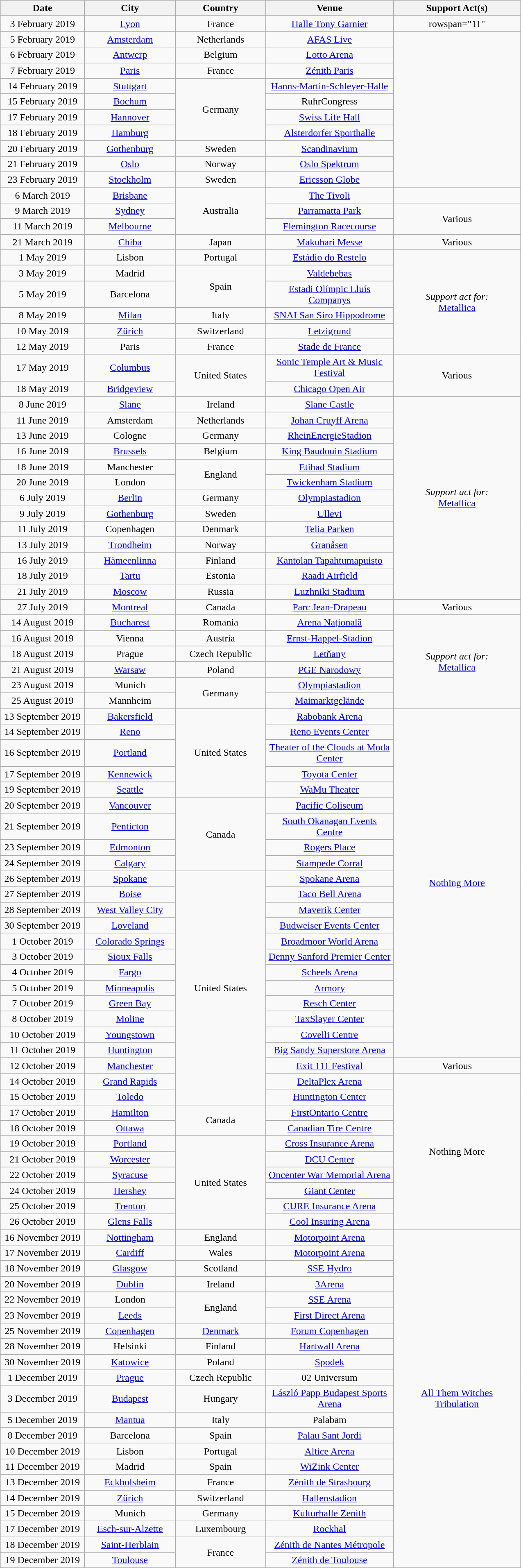<table class="wikitable" style="text-align:center;">
<tr>
<th width="130">Date</th>
<th width="140">City</th>
<th width="140">Country</th>
<th width="200">Venue</th>
<th width="200">Support Act(s)</th>
</tr>
<tr>
<td>3 February 2019</td>
<td><a href='#'>Lyon</a></td>
<td>France</td>
<td><a href='#'>Halle Tony Garnier</a></td>
<td>rowspan="11" </td>
</tr>
<tr>
<td>5 February 2019</td>
<td><a href='#'>Amsterdam</a></td>
<td>Netherlands</td>
<td><a href='#'>AFAS Live</a></td>
</tr>
<tr>
<td>6 February 2019</td>
<td><a href='#'>Antwerp</a></td>
<td>Belgium</td>
<td><a href='#'>Lotto Arena</a></td>
</tr>
<tr>
<td>7 February 2019</td>
<td><a href='#'>Paris</a></td>
<td>France</td>
<td><a href='#'>Zénith Paris</a></td>
</tr>
<tr>
<td>14 February 2019</td>
<td><a href='#'>Stuttgart</a></td>
<td rowspan="4">Germany</td>
<td><a href='#'>Hanns-Martin-Schleyer-Halle</a></td>
</tr>
<tr>
<td>15 February 2019</td>
<td><a href='#'>Bochum</a></td>
<td>RuhrCongress</td>
</tr>
<tr>
<td>17 February 2019</td>
<td><a href='#'>Hannover</a></td>
<td><a href='#'>Swiss Life Hall</a></td>
</tr>
<tr>
<td>18 February 2019</td>
<td><a href='#'>Hamburg</a></td>
<td><a href='#'>Alsterdorfer Sporthalle</a></td>
</tr>
<tr>
<td>20 February 2019</td>
<td><a href='#'>Gothenburg</a></td>
<td>Sweden</td>
<td><a href='#'>Scandinavium</a></td>
</tr>
<tr>
<td>21 February 2019</td>
<td><a href='#'>Oslo</a></td>
<td>Norway</td>
<td><a href='#'>Oslo Spektrum</a></td>
</tr>
<tr>
<td>23 February 2019</td>
<td><a href='#'>Stockholm</a></td>
<td>Sweden</td>
<td><a href='#'>Ericsson Globe</a></td>
</tr>
<tr>
<td>6 March 2019</td>
<td><a href='#'>Brisbane</a></td>
<td rowspan="3">Australia</td>
<td><a href='#'>The Tivoli</a></td>
<td></td>
</tr>
<tr>
<td>9 March 2019</td>
<td><a href='#'>Sydney</a></td>
<td><a href='#'>Parramatta Park</a></td>
<td rowspan="2">Various</td>
</tr>
<tr>
<td>11 March 2019</td>
<td><a href='#'>Melbourne</a></td>
<td><a href='#'>Flemington Racecourse</a></td>
</tr>
<tr>
<td>21 March 2019</td>
<td><a href='#'>Chiba</a></td>
<td>Japan</td>
<td><a href='#'>Makuhari Messe</a></td>
<td>Various</td>
</tr>
<tr>
<td>1 May 2019</td>
<td>Lisbon</td>
<td>Portugal</td>
<td><a href='#'>Estádio do Restelo</a></td>
<td rowspan="6"><em>Support act for:</em><br><a href='#'>Metallica</a></td>
</tr>
<tr>
<td>3 May 2019</td>
<td>Madrid</td>
<td rowspan="2">Spain</td>
<td><a href='#'>Valdebebas</a></td>
</tr>
<tr>
<td>5 May 2019</td>
<td>Barcelona</td>
<td><a href='#'>Estadi Olímpic Lluís Companys</a></td>
</tr>
<tr>
<td>8 May 2019</td>
<td><a href='#'>Milan</a></td>
<td>Italy</td>
<td><a href='#'>SNAI San Siro Hippodrome</a></td>
</tr>
<tr>
<td>10 May 2019</td>
<td><a href='#'>Zürich</a></td>
<td>Switzerland</td>
<td><a href='#'>Letzigrund</a></td>
</tr>
<tr>
<td>12 May 2019</td>
<td>Paris</td>
<td>France</td>
<td><a href='#'>Stade de France</a></td>
</tr>
<tr>
<td>17 May 2019</td>
<td><a href='#'>Columbus</a></td>
<td rowspan="2">United States</td>
<td><a href='#'>Sonic Temple Art & Music Festival</a></td>
<td rowspan="2">Various</td>
</tr>
<tr>
<td>18 May 2019</td>
<td><a href='#'>Bridgeview</a></td>
<td><a href='#'>Chicago Open Air</a></td>
</tr>
<tr>
<td>8 June 2019</td>
<td><a href='#'>Slane</a></td>
<td>Ireland</td>
<td><a href='#'>Slane Castle</a></td>
<td rowspan="13"><em>Support act for:</em><br><a href='#'>Metallica</a></td>
</tr>
<tr>
<td>11 June 2019</td>
<td>Amsterdam</td>
<td>Netherlands</td>
<td><a href='#'>Johan Cruyff Arena</a></td>
</tr>
<tr>
<td>13 June 2019</td>
<td>Cologne</td>
<td>Germany</td>
<td><a href='#'>RheinEnergieStadion</a></td>
</tr>
<tr>
<td>16 June 2019</td>
<td><a href='#'>Brussels</a></td>
<td>Belgium</td>
<td><a href='#'>King Baudouin Stadium</a></td>
</tr>
<tr>
<td>18 June 2019</td>
<td>Manchester</td>
<td rowspan="2">England</td>
<td><a href='#'>Etihad Stadium</a></td>
</tr>
<tr>
<td>20 June 2019</td>
<td>London</td>
<td><a href='#'>Twickenham Stadium</a></td>
</tr>
<tr>
<td>6 July 2019</td>
<td><a href='#'>Berlin</a></td>
<td>Germany</td>
<td><a href='#'>Olympiastadion</a></td>
</tr>
<tr>
<td>9 July 2019</td>
<td><a href='#'>Gothenburg</a></td>
<td>Sweden</td>
<td><a href='#'>Ullevi</a></td>
</tr>
<tr>
<td>11 July 2019</td>
<td>Copenhagen</td>
<td>Denmark</td>
<td><a href='#'>Telia Parken</a></td>
</tr>
<tr>
<td>13 July 2019</td>
<td><a href='#'>Trondheim</a></td>
<td>Norway</td>
<td><a href='#'>Granåsen</a></td>
</tr>
<tr>
<td>16 July 2019</td>
<td><a href='#'>Hämeenlinna</a></td>
<td>Finland</td>
<td><a href='#'>Kantolan Tapahtumapuisto</a></td>
</tr>
<tr>
<td>18 July 2019</td>
<td><a href='#'>Tartu</a></td>
<td>Estonia</td>
<td><a href='#'>Raadi Airfield</a></td>
</tr>
<tr>
<td>21 July 2019</td>
<td><a href='#'>Moscow</a></td>
<td>Russia</td>
<td><a href='#'>Luzhniki Stadium</a></td>
</tr>
<tr>
<td>27 July 2019</td>
<td><a href='#'>Montreal</a></td>
<td>Canada</td>
<td><a href='#'>Parc Jean-Drapeau</a></td>
<td>Various</td>
</tr>
<tr>
<td>14 August 2019</td>
<td><a href='#'>Bucharest</a></td>
<td>Romania</td>
<td><a href='#'>Arena Națională</a></td>
<td rowspan="6"><em>Support act for:</em><br><a href='#'>Metallica</a></td>
</tr>
<tr>
<td>16 August 2019</td>
<td>Vienna</td>
<td>Austria</td>
<td><a href='#'>Ernst-Happel-Stadion</a></td>
</tr>
<tr>
<td>18 August 2019</td>
<td>Prague</td>
<td>Czech Republic</td>
<td><a href='#'>Letňany</a></td>
</tr>
<tr>
<td>21 August 2019</td>
<td><a href='#'>Warsaw</a></td>
<td>Poland</td>
<td><a href='#'>PGE Narodowy</a></td>
</tr>
<tr>
<td>23 August 2019</td>
<td>Munich</td>
<td rowspan="2">Germany</td>
<td><a href='#'>Olympiastadion</a></td>
</tr>
<tr>
<td>25 August 2019</td>
<td>Mannheim</td>
<td><a href='#'>Maimarktgelände</a></td>
</tr>
<tr>
<td>13 September 2019</td>
<td><a href='#'>Bakersfield</a></td>
<td rowspan="5">United States</td>
<td><a href='#'>Rabobank Arena</a></td>
<td rowspan="21"><a href='#'>Nothing More</a></td>
</tr>
<tr>
<td>14 September 2019</td>
<td><a href='#'>Reno</a></td>
<td><a href='#'>Reno Events Center</a></td>
</tr>
<tr>
<td>16 September 2019</td>
<td><a href='#'>Portland</a></td>
<td><a href='#'>Theater of the Clouds at Moda Center</a></td>
</tr>
<tr>
<td>17 September 2019</td>
<td><a href='#'>Kennewick</a></td>
<td><a href='#'>Toyota Center</a></td>
</tr>
<tr>
<td>19 September 2019</td>
<td><a href='#'>Seattle</a></td>
<td><a href='#'>WaMu Theater</a></td>
</tr>
<tr>
<td>20 September 2019</td>
<td><a href='#'>Vancouver</a></td>
<td rowspan="4">Canada</td>
<td><a href='#'>Pacific Coliseum</a></td>
</tr>
<tr>
<td>21 September 2019</td>
<td><a href='#'>Penticton</a></td>
<td><a href='#'>South Okanagan Events Centre</a></td>
</tr>
<tr>
<td>23 September 2019</td>
<td><a href='#'>Edmonton</a></td>
<td><a href='#'>Rogers Place</a></td>
</tr>
<tr>
<td>24 September 2019</td>
<td><a href='#'>Calgary</a></td>
<td><a href='#'>Stampede Corral</a></td>
</tr>
<tr>
<td>26 September 2019</td>
<td><a href='#'>Spokane</a></td>
<td rowspan="15">United States</td>
<td><a href='#'>Spokane Arena</a></td>
</tr>
<tr>
<td>27 September 2019</td>
<td><a href='#'>Boise</a></td>
<td><a href='#'>Taco Bell Arena</a></td>
</tr>
<tr>
<td>28 September 2019</td>
<td><a href='#'>West Valley City</a></td>
<td><a href='#'>Maverik Center</a></td>
</tr>
<tr>
<td>30 September 2019</td>
<td><a href='#'>Loveland</a></td>
<td><a href='#'>Budweiser Events Center</a></td>
</tr>
<tr>
<td>1 October 2019</td>
<td><a href='#'>Colorado Springs</a></td>
<td><a href='#'>Broadmoor World Arena</a></td>
</tr>
<tr>
<td>3 October 2019</td>
<td><a href='#'>Sioux Falls</a></td>
<td><a href='#'>Denny Sanford Premier Center</a></td>
</tr>
<tr>
<td>4 October 2019</td>
<td><a href='#'>Fargo</a></td>
<td><a href='#'>Scheels Arena</a></td>
</tr>
<tr>
<td>5 October 2019</td>
<td><a href='#'>Minneapolis</a></td>
<td><a href='#'>Armory</a></td>
</tr>
<tr>
<td>7 October 2019</td>
<td><a href='#'>Green Bay</a></td>
<td><a href='#'>Resch Center</a></td>
</tr>
<tr>
<td>8 October 2019</td>
<td><a href='#'>Moline</a></td>
<td><a href='#'>TaxSlayer Center</a></td>
</tr>
<tr>
<td>10 October 2019</td>
<td><a href='#'>Youngstown</a></td>
<td><a href='#'>Covelli Centre</a></td>
</tr>
<tr>
<td>11 October 2019</td>
<td><a href='#'>Huntington</a></td>
<td><a href='#'>Big Sandy Superstore Arena</a></td>
</tr>
<tr>
<td>12 October 2019</td>
<td><a href='#'>Manchester</a></td>
<td><a href='#'>Exit 111 Festival</a></td>
<td>Various</td>
</tr>
<tr>
<td>14 October 2019</td>
<td><a href='#'>Grand Rapids</a></td>
<td><a href='#'>DeltaPlex Arena</a></td>
<td rowspan="10">Nothing More</td>
</tr>
<tr>
<td>15 October 2019</td>
<td><a href='#'>Toledo</a></td>
<td><a href='#'>Huntington Center</a></td>
</tr>
<tr>
<td>17 October 2019</td>
<td><a href='#'>Hamilton</a></td>
<td rowspan="2">Canada</td>
<td><a href='#'>FirstOntario Centre</a></td>
</tr>
<tr>
<td>18 October 2019</td>
<td><a href='#'>Ottawa</a></td>
<td><a href='#'>Canadian Tire Centre</a></td>
</tr>
<tr>
<td>19 October 2019</td>
<td><a href='#'>Portland</a></td>
<td rowspan="6">United States</td>
<td><a href='#'>Cross Insurance Arena</a></td>
</tr>
<tr>
<td>21 October 2019</td>
<td><a href='#'>Worcester</a></td>
<td><a href='#'>DCU Center</a></td>
</tr>
<tr>
<td>22 October 2019</td>
<td><a href='#'>Syracuse</a></td>
<td><a href='#'>Oncenter War Memorial Arena</a></td>
</tr>
<tr>
<td>24 October 2019</td>
<td><a href='#'>Hershey</a></td>
<td><a href='#'>Giant Center</a></td>
</tr>
<tr>
<td>25 October 2019</td>
<td><a href='#'>Trenton</a></td>
<td><a href='#'>CURE Insurance Arena</a></td>
</tr>
<tr>
<td>26 October 2019</td>
<td><a href='#'>Glens Falls</a></td>
<td><a href='#'>Cool Insuring Arena</a></td>
</tr>
<tr>
<td>16 November 2019</td>
<td><a href='#'>Nottingham</a></td>
<td>England</td>
<td><a href='#'>Motorpoint Arena</a></td>
<td rowspan="21"><a href='#'>All Them Witches</a><br><a href='#'>Tribulation</a></td>
</tr>
<tr>
<td>17 November 2019</td>
<td><a href='#'>Cardiff</a></td>
<td>Wales</td>
<td><a href='#'>Motorpoint Arena</a></td>
</tr>
<tr>
<td>18 November 2019</td>
<td><a href='#'>Glasgow</a></td>
<td>Scotland</td>
<td><a href='#'>SSE Hydro</a></td>
</tr>
<tr>
<td>20 November 2019</td>
<td><a href='#'>Dublin</a></td>
<td>Ireland</td>
<td><a href='#'>3Arena</a></td>
</tr>
<tr>
<td>22 November 2019</td>
<td>London</td>
<td rowspan="2">England</td>
<td><a href='#'>SSE Arena</a></td>
</tr>
<tr>
<td>23 November 2019</td>
<td><a href='#'>Leeds</a></td>
<td><a href='#'>First Direct Arena</a></td>
</tr>
<tr>
<td>25 November 2019</td>
<td><a href='#'>Copenhagen</a></td>
<td><a href='#'>Denmark</a></td>
<td><a href='#'>Forum Copenhagen</a></td>
</tr>
<tr>
<td>28 November 2019</td>
<td>Helsinki</td>
<td>Finland</td>
<td><a href='#'>Hartwall Arena</a></td>
</tr>
<tr>
<td>30 November 2019</td>
<td><a href='#'>Katowice</a></td>
<td>Poland</td>
<td><a href='#'>Spodek</a></td>
</tr>
<tr>
<td>1 December 2019</td>
<td><a href='#'>Prague</a></td>
<td>Czech Republic</td>
<td>02 Universum</td>
</tr>
<tr>
<td>3 December 2019</td>
<td><a href='#'>Budapest</a></td>
<td>Hungary</td>
<td><a href='#'>László Papp Budapest Sports Arena</a></td>
</tr>
<tr>
<td>5 December 2019</td>
<td><a href='#'>Mantua</a></td>
<td>Italy</td>
<td>Palabam</td>
</tr>
<tr>
<td>8 December 2019</td>
<td>Barcelona</td>
<td>Spain</td>
<td><a href='#'>Palau Sant Jordi</a></td>
</tr>
<tr>
<td>10 December 2019</td>
<td>Lisbon</td>
<td>Portugal</td>
<td><a href='#'>Altice Arena</a></td>
</tr>
<tr>
<td>11 December 2019</td>
<td>Madrid</td>
<td>Spain</td>
<td><a href='#'>WiZink Center</a></td>
</tr>
<tr>
<td>13 December 2019</td>
<td><a href='#'>Eckbolsheim</a></td>
<td>France</td>
<td><a href='#'>Zénith de Strasbourg</a></td>
</tr>
<tr>
<td>14 December 2019</td>
<td><a href='#'>Zürich</a></td>
<td>Switzerland</td>
<td><a href='#'>Hallenstadion</a></td>
</tr>
<tr>
<td>15 December 2019</td>
<td>Munich</td>
<td>Germany</td>
<td><a href='#'>Kulturhalle Zenith</a></td>
</tr>
<tr>
<td>17 December 2019</td>
<td><a href='#'>Esch-sur-Alzette</a></td>
<td>Luxembourg</td>
<td><a href='#'>Rockhal</a></td>
</tr>
<tr>
<td>18 December 2019</td>
<td><a href='#'>Saint-Herblain</a></td>
<td rowspan="2">France</td>
<td><a href='#'>Zénith de Nantes Métropole</a></td>
</tr>
<tr>
<td>19 December 2019</td>
<td><a href='#'>Toulouse</a></td>
<td><a href='#'>Zénith de Toulouse</a></td>
</tr>
</table>
